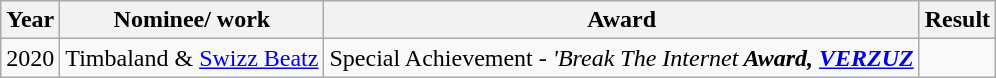<table class="wikitable">
<tr>
<th><strong>Year</strong></th>
<th><strong>Nominee/ work</strong></th>
<th><strong>Award</strong></th>
<th><strong>Result</strong></th>
</tr>
<tr>
<td>2020</td>
<td>Timbaland & <a href='#'>Swizz Beatz</a></td>
<td>Special Achievement - <em>'Break The Internet<strong> Award, <a href='#'>VERZUZ</a></td>
<td></td>
</tr>
</table>
